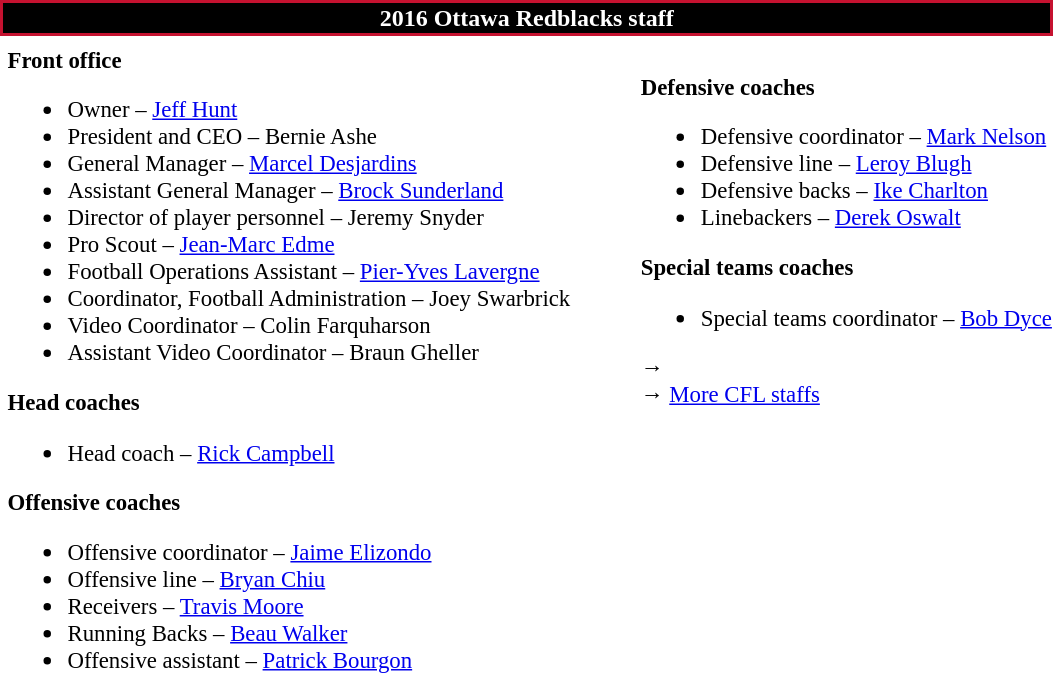<table class="toccolours" style="text-align: left;">
<tr>
<th colspan="7" style="background-color: black; color:white; border:2px solid #C51230; text-align:center;">2016 Ottawa Redblacks staff</th>
</tr>
<tr>
<td colspan=7 style="text-align:right;"></td>
</tr>
<tr>
<td style="vertical-align:top;"></td>
<td style="font-size: 95%;vertical-align:top;"><strong>Front office</strong><br><ul><li>Owner – <a href='#'>Jeff Hunt</a></li><li>President and CEO – Bernie Ashe</li><li>General Manager – <a href='#'>Marcel Desjardins</a></li><li>Assistant General Manager – <a href='#'>Brock Sunderland</a></li><li>Director of player personnel – Jeremy Snyder</li><li>Pro Scout – <a href='#'>Jean-Marc Edme</a></li><li>Football Operations Assistant – <a href='#'>Pier-Yves Lavergne</a></li><li>Coordinator, Football Administration – Joey Swarbrick</li><li>Video Coordinator – Colin Farquharson</li><li>Assistant Video Coordinator – Braun Gheller</li></ul><strong>Head coaches</strong><ul><li>Head coach – <a href='#'>Rick Campbell</a></li></ul><strong>Offensive coaches</strong><ul><li>Offensive coordinator – <a href='#'>Jaime Elizondo</a></li><li>Offensive line – <a href='#'>Bryan Chiu</a></li><li>Receivers – <a href='#'>Travis Moore</a></li><li>Running Backs – <a href='#'>Beau Walker</a></li><li>Offensive assistant – <a href='#'>Patrick Bourgon</a></li></ul></td>
<td width="35"> </td>
<td style="vertical-align:top;"></td>
<td style="font-size: 95%;vertical-align:top;"><br><strong>Defensive coaches</strong><ul><li>Defensive coordinator – <a href='#'>Mark Nelson</a></li><li>Defensive line – <a href='#'>Leroy Blugh</a></li><li>Defensive backs – <a href='#'>Ike Charlton</a></li><li>Linebackers – <a href='#'>Derek Oswalt</a></li></ul><strong>Special teams coaches</strong><ul><li>Special teams coordinator – <a href='#'>Bob Dyce</a></li></ul>→ <span></span><br>
→ <a href='#'>More CFL staffs</a></td>
</tr>
</table>
